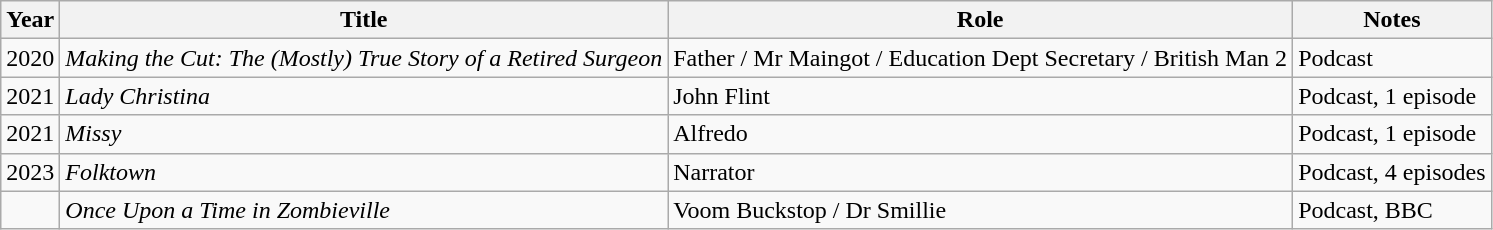<table class="wikitable sortable">
<tr>
<th>Year</th>
<th>Title</th>
<th>Role</th>
<th>Notes</th>
</tr>
<tr>
<td>2020</td>
<td><em>Making the Cut: The (Mostly) True Story of a Retired Surgeon</em></td>
<td>Father / Mr Maingot / Education Dept Secretary / British Man 2</td>
<td>Podcast</td>
</tr>
<tr>
<td>2021</td>
<td><em>Lady Christina</em></td>
<td>John Flint</td>
<td>Podcast, 1 episode</td>
</tr>
<tr>
<td>2021</td>
<td><em>Missy</em></td>
<td>Alfredo</td>
<td>Podcast, 1 episode</td>
</tr>
<tr>
<td>2023</td>
<td><em>Folktown</em></td>
<td>Narrator</td>
<td>Podcast, 4 episodes</td>
</tr>
<tr>
<td></td>
<td><em>Once Upon a Time in Zombieville</em></td>
<td>Voom Buckstop / Dr Smillie</td>
<td>Podcast, BBC</td>
</tr>
</table>
